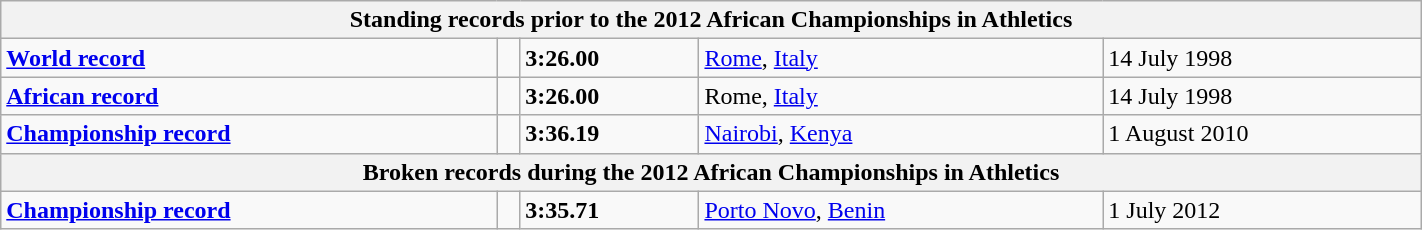<table class="wikitable" width=75%>
<tr>
<th colspan="5">Standing records prior to the 2012 African Championships in Athletics</th>
</tr>
<tr>
<td><strong><a href='#'>World record</a></strong></td>
<td></td>
<td><strong>3:26.00</strong></td>
<td><a href='#'>Rome</a>, <a href='#'>Italy</a></td>
<td>14 July 1998</td>
</tr>
<tr>
<td><strong><a href='#'>African record</a></strong></td>
<td></td>
<td><strong>3:26.00</strong></td>
<td>Rome, <a href='#'>Italy</a></td>
<td>14 July 1998</td>
</tr>
<tr>
<td><strong><a href='#'>Championship record</a></strong></td>
<td></td>
<td><strong>3:36.19</strong></td>
<td><a href='#'>Nairobi</a>, <a href='#'>Kenya</a></td>
<td>1 August 2010</td>
</tr>
<tr>
<th colspan="5">Broken records during the 2012 African Championships in Athletics</th>
</tr>
<tr>
<td><strong><a href='#'>Championship record</a></strong></td>
<td></td>
<td><strong>3:35.71</strong></td>
<td><a href='#'>Porto Novo</a>, <a href='#'>Benin</a></td>
<td>1 July 2012</td>
</tr>
</table>
